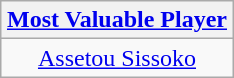<table class=wikitable style="text-align:center; margin:auto">
<tr>
<th><a href='#'>Most Valuable Player</a></th>
</tr>
<tr>
<td> <a href='#'>Assetou Sissoko</a></td>
</tr>
</table>
